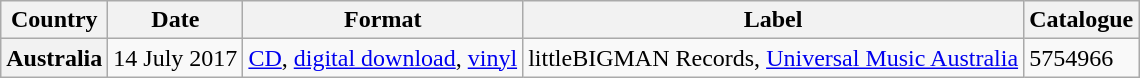<table class="wikitable plainrowheaders">
<tr>
<th scope="col">Country</th>
<th scope="col">Date</th>
<th scope="col">Format</th>
<th scope="col">Label</th>
<th scope="col">Catalogue</th>
</tr>
<tr>
<th scope="row">Australia</th>
<td>14 July 2017</td>
<td><a href='#'>CD</a>, <a href='#'>digital download</a>, <a href='#'>vinyl</a></td>
<td>littleBIGMAN Records, <a href='#'>Universal Music Australia</a></td>
<td>5754966</td>
</tr>
</table>
